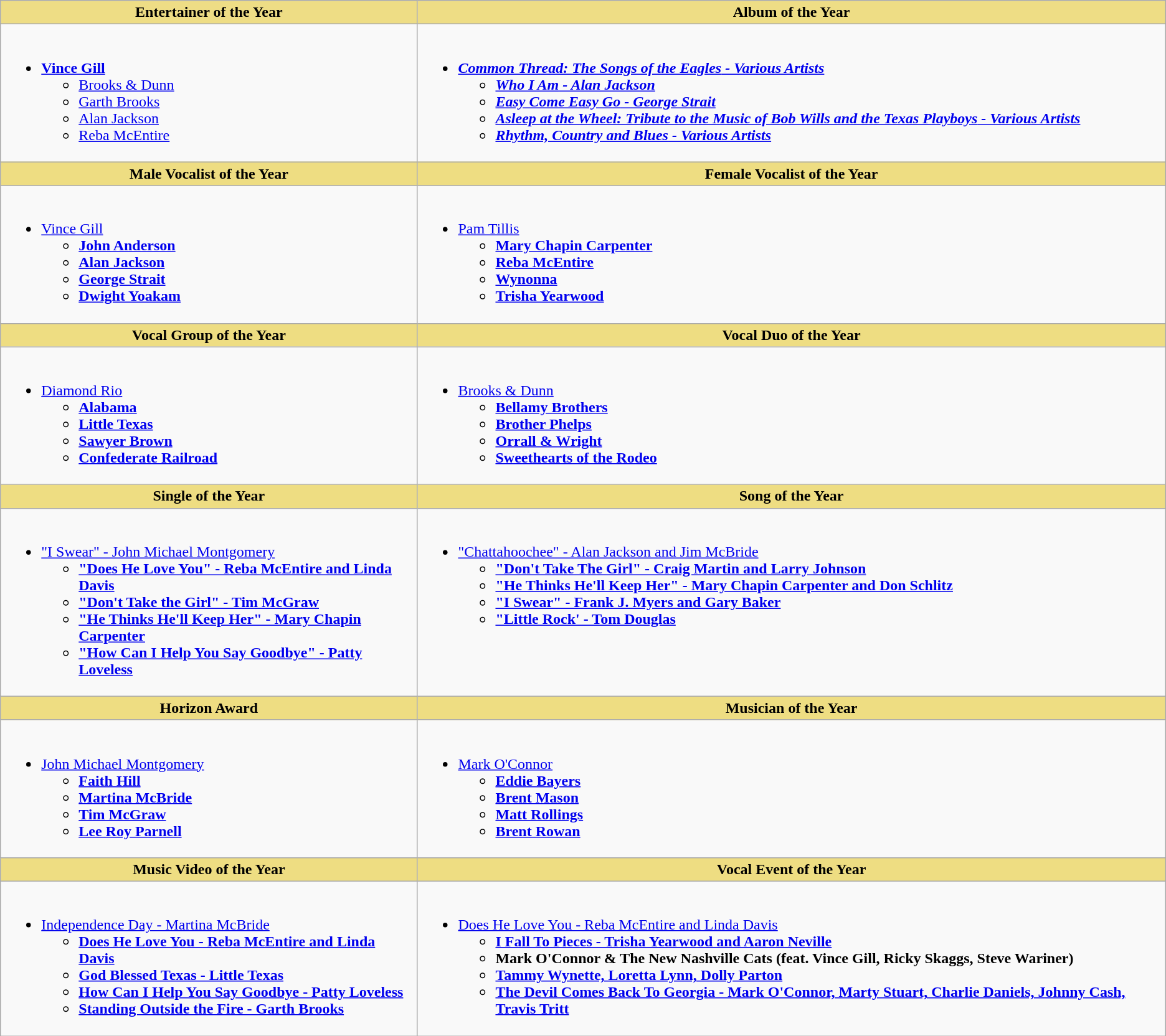<table class="wikitable">
<tr>
<th style="background:#EEDD85; width=50%">Entertainer of the Year</th>
<th style="background:#EEDD85; width=50%">Album of the Year</th>
</tr>
<tr>
<td valign="top"><br><ul><li><strong><a href='#'>Vince Gill</a></strong><ul><li><a href='#'>Brooks & Dunn</a></li><li><a href='#'>Garth Brooks</a></li><li><a href='#'>Alan Jackson</a></li><li><a href='#'>Reba McEntire</a></li></ul></li></ul></td>
<td valign="top"><br><ul><li><a href='#'><strong><em>Common Thread: The Songs of the Eagles<em> - Various Artists<strong></a><ul><li><a href='#'></em>Who I Am<em> - Alan Jackson</a></li><li><a href='#'></em>Easy Come Easy Go<em> - George Strait</a></li><li><a href='#'></em>Asleep at the Wheel: Tribute to the Music of Bob Wills and the Texas Playboys<em> - Various Artists</a></li><li><a href='#'></em>Rhythm, Country and Blues<em> - Various Artists</a></li></ul></li></ul></td>
</tr>
<tr>
<th style="background:#EEDD82; width=50%">Male Vocalist of the Year</th>
<th style="background:#EEDD82; width=50%">Female Vocalist of the Year</th>
</tr>
<tr>
<td valign="top"><br><ul><li></strong><a href='#'>Vince Gill</a><strong><ul><li><a href='#'>John Anderson</a></li><li><a href='#'>Alan Jackson</a></li><li><a href='#'>George Strait</a></li><li><a href='#'>Dwight Yoakam</a></li></ul></li></ul></td>
<td valign="top"><br><ul><li></strong><a href='#'>Pam Tillis</a><strong><ul><li><a href='#'>Mary Chapin Carpenter</a></li><li><a href='#'>Reba McEntire</a></li><li><a href='#'>Wynonna</a></li><li><a href='#'>Trisha Yearwood</a></li></ul></li></ul></td>
</tr>
<tr>
<th style="background:#EEDD82; width=50%">Vocal Group of the Year</th>
<th style="background:#EEDD82; width=50%">Vocal Duo of the Year</th>
</tr>
<tr>
<td valign="top"><br><ul><li></strong><a href='#'>Diamond Rio</a><strong><ul><li><a href='#'>Alabama</a></li><li><a href='#'>Little Texas</a></li><li><a href='#'>Sawyer Brown</a></li><li><a href='#'>Confederate Railroad</a></li></ul></li></ul></td>
<td valign="top"><br><ul><li></strong><a href='#'>Brooks & Dunn</a><strong><ul><li><a href='#'>Bellamy Brothers</a></li><li><a href='#'>Brother Phelps</a></li><li><a href='#'>Orrall & Wright</a></li><li><a href='#'>Sweethearts of the Rodeo</a></li></ul></li></ul></td>
</tr>
<tr>
<th style="background:#EEDD82; width=50%">Single of the Year</th>
<th style="background:#EEDD82; width=50%">Song of the Year</th>
</tr>
<tr>
<td valign="top"><br><ul><li><a href='#'></strong>"I Swear" - John Michael Montgomery<strong></a><ul><li><a href='#'>"Does He Love You" - Reba McEntire and Linda Davis</a></li><li><a href='#'>"Don't Take the Girl" - Tim McGraw</a></li><li><a href='#'>"He Thinks He'll Keep Her" - Mary Chapin Carpenter</a></li><li><a href='#'>"How Can I Help You Say Goodbye" - Patty Loveless</a></li></ul></li></ul></td>
<td valign="top"><br><ul><li><a href='#'></strong>"Chattahoochee" - Alan Jackson and Jim McBride<strong></a><ul><li><a href='#'>"Don't Take The Girl" - Craig Martin and Larry Johnson</a></li><li><a href='#'>"He Thinks He'll Keep Her" - Mary Chapin Carpenter and Don Schlitz</a></li><li><a href='#'>"I Swear" - Frank J. Myers and Gary Baker</a></li><li><a href='#'>"Little Rock' - Tom Douglas</a></li></ul></li></ul></td>
</tr>
<tr>
<th style="background:#EEDD82; width=50%">Horizon Award</th>
<th style="background:#EEDD82; width=50%">Musician of the Year</th>
</tr>
<tr>
<td valign="top"><br><ul><li></strong><a href='#'>John Michael Montgomery</a><strong><ul><li><a href='#'>Faith Hill</a></li><li><a href='#'>Martina McBride</a></li><li><a href='#'>Tim McGraw</a></li><li><a href='#'>Lee Roy Parnell</a></li></ul></li></ul></td>
<td valign="top"><br><ul><li></strong><a href='#'>Mark O'Connor</a><strong><ul><li><a href='#'>Eddie Bayers</a></li><li><a href='#'>Brent Mason</a></li><li><a href='#'>Matt Rollings</a></li><li><a href='#'>Brent Rowan</a></li></ul></li></ul></td>
</tr>
<tr>
<th style="background:#EEDD82; width=50%">Music Video of the Year</th>
<th style="background:#EEDD82; width=50%">Vocal Event of the Year</th>
</tr>
<tr>
<td valign="top"><br><ul><li><a href='#'></strong>Independence Day - Martina McBride<strong></a><ul><li><a href='#'>Does He Love You - Reba McEntire and Linda Davis</a></li><li><a href='#'>God Blessed Texas - Little Texas</a></li><li><a href='#'>How Can I Help You Say Goodbye - Patty Loveless</a></li><li><a href='#'>Standing Outside the Fire - Garth Brooks</a></li></ul></li></ul></td>
<td valign="top"><br><ul><li></strong><a href='#'>Does He Love You - Reba McEntire and Linda Davis</a><strong><ul><li><a href='#'>I Fall To Pieces - Trisha Yearwood and Aaron Neville</a></li><li>Mark O'Connor & The New Nashville Cats (feat. Vince Gill, Ricky Skaggs, Steve Wariner)</li><li><a href='#'>Tammy Wynette, Loretta Lynn, Dolly Parton</a></li><li><a href='#'>The Devil Comes Back To Georgia - Mark O'Connor, Marty Stuart, Charlie Daniels, Johnny Cash, Travis Tritt</a></li></ul></li></ul></td>
</tr>
</table>
